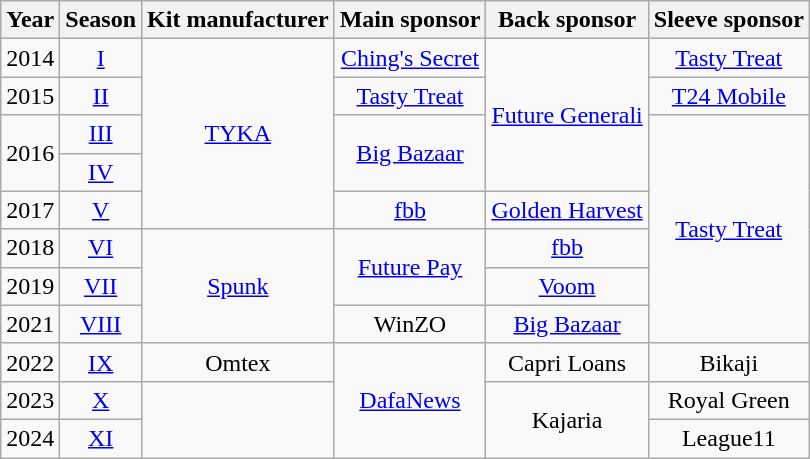<table class="wikitable sortable" style="text-align: center; font-size: 100%" align="center" width:"80%">
<tr>
<th>Year</th>
<th>Season</th>
<th>Kit manufacturer</th>
<th>Main sponsor</th>
<th>Back sponsor</th>
<th>Sleeve sponsor</th>
</tr>
<tr>
<td>2014</td>
<td><a href='#'>I</a></td>
<td rowspan="5"><a href='#'>TYKA</a></td>
<td><a href='#'>Ching's Secret</a></td>
<td rowspan="4"><a href='#'>Future Generali</a></td>
<td><a href='#'>Tasty Treat</a></td>
</tr>
<tr>
<td>2015</td>
<td><a href='#'>II</a></td>
<td><a href='#'>Tasty Treat</a></td>
<td><a href='#'>T24 Mobile</a></td>
</tr>
<tr>
<td rowspan="2">2016</td>
<td><a href='#'>III</a></td>
<td rowspan="2"><a href='#'>Big Bazaar</a></td>
<td rowspan="6"><a href='#'>Tasty Treat</a></td>
</tr>
<tr>
<td><a href='#'>IV</a></td>
</tr>
<tr>
<td>2017</td>
<td><a href='#'>V</a></td>
<td><a href='#'>fbb</a></td>
<td><a href='#'>Golden Harvest</a></td>
</tr>
<tr>
<td>2018</td>
<td><a href='#'>VI</a></td>
<td rowspan="3"><a href='#'>Spunk</a></td>
<td rowspan="2"><a href='#'>Future Pay</a></td>
<td><a href='#'>fbb</a></td>
</tr>
<tr>
<td>2019</td>
<td><a href='#'>VII</a></td>
<td><a href='#'>Voom</a></td>
</tr>
<tr>
<td>2021</td>
<td><a href='#'>VIII</a></td>
<td>WinZO</td>
<td><a href='#'>Big Bazaar</a></td>
</tr>
<tr>
<td>2022</td>
<td><a href='#'>IX</a></td>
<td>Omtex</td>
<td rowspan="3"><a href='#'>DafaNews</a></td>
<td>Capri Loans</td>
<td>Bikaji</td>
</tr>
<tr>
<td>2023</td>
<td><a href='#'>X</a></td>
<td rowspan="3"></td>
<td rowspan="3">Kajaria</td>
<td>Royal Green</td>
</tr>
<tr>
<td>2024</td>
<td><a href='#'>XI</a></td>
<td>League11</td>
</tr>
</table>
